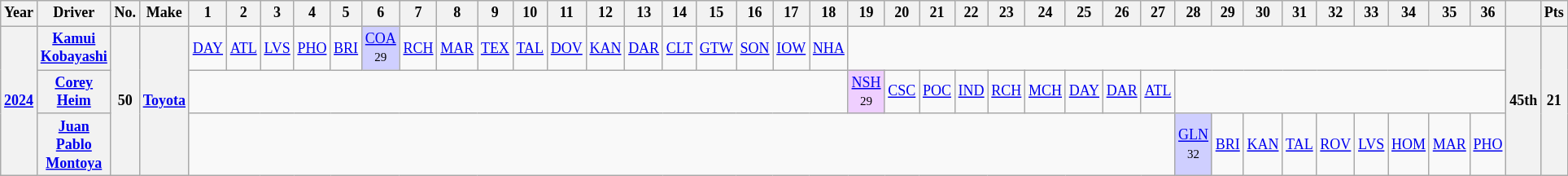<table class="wikitable" style="text-align:center; font-size:75%">
<tr>
<th>Year</th>
<th>Driver</th>
<th>No.</th>
<th>Make</th>
<th>1</th>
<th>2</th>
<th>3</th>
<th>4</th>
<th>5</th>
<th>6</th>
<th>7</th>
<th>8</th>
<th>9</th>
<th>10</th>
<th>11</th>
<th>12</th>
<th>13</th>
<th>14</th>
<th>15</th>
<th>16</th>
<th>17</th>
<th>18</th>
<th>19</th>
<th>20</th>
<th>21</th>
<th>22</th>
<th>23</th>
<th>24</th>
<th>25</th>
<th>26</th>
<th>27</th>
<th>28</th>
<th>29</th>
<th>30</th>
<th>31</th>
<th>32</th>
<th>33</th>
<th>34</th>
<th>35</th>
<th>36</th>
<th></th>
<th>Pts</th>
</tr>
<tr>
<th rowspan="3"><a href='#'>2024</a></th>
<th><a href='#'>Kamui Kobayashi</a></th>
<th rowspan="3">50</th>
<th rowspan="3"><a href='#'>Toyota</a></th>
<td><a href='#'>DAY</a></td>
<td><a href='#'>ATL</a></td>
<td><a href='#'>LVS</a></td>
<td><a href='#'>PHO</a></td>
<td><a href='#'>BRI</a></td>
<td style="background:#CFCFFF;"><a href='#'>COA</a><br><small>29</small></td>
<td><a href='#'>RCH</a></td>
<td><a href='#'>MAR</a></td>
<td><a href='#'>TEX</a></td>
<td><a href='#'>TAL</a></td>
<td><a href='#'>DOV</a></td>
<td><a href='#'>KAN</a></td>
<td><a href='#'>DAR</a></td>
<td><a href='#'>CLT</a></td>
<td><a href='#'>GTW</a></td>
<td><a href='#'>SON</a></td>
<td><a href='#'>IOW</a></td>
<td><a href='#'>NHA</a></td>
<td colspan="18"></td>
<th rowspan="3">45th</th>
<th rowspan="3">21</th>
</tr>
<tr>
<th><a href='#'>Corey Heim</a></th>
<td colspan="18"></td>
<td style="background:#EFCFFF;"><a href='#'>NSH</a><br><small>29</small></td>
<td><a href='#'>CSC</a></td>
<td><a href='#'>POC</a></td>
<td><a href='#'>IND</a></td>
<td><a href='#'>RCH</a></td>
<td><a href='#'>MCH</a></td>
<td><a href='#'>DAY</a></td>
<td><a href='#'>DAR</a></td>
<td><a href='#'>ATL</a></td>
</tr>
<tr>
<th><a href='#'>Juan Pablo Montoya</a></th>
<td colspan="27"></td>
<td style="background:#CFCFFF;"><a href='#'>GLN</a><br><small>32</small></td>
<td><a href='#'>BRI</a></td>
<td><a href='#'>KAN</a></td>
<td><a href='#'>TAL</a></td>
<td><a href='#'>ROV</a></td>
<td><a href='#'>LVS</a></td>
<td><a href='#'>HOM</a></td>
<td><a href='#'>MAR</a></td>
<td><a href='#'>PHO</a></td>
</tr>
</table>
